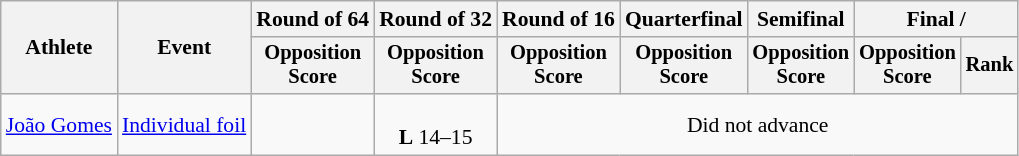<table class="wikitable" style="font-size:90%">
<tr>
<th rowspan="2">Athlete</th>
<th rowspan="2">Event</th>
<th>Round of 64</th>
<th>Round of 32</th>
<th>Round of 16</th>
<th>Quarterfinal</th>
<th>Semifinal</th>
<th colspan=2>Final / </th>
</tr>
<tr style="font-size:95%">
<th>Opposition <br> Score</th>
<th>Opposition <br> Score</th>
<th>Opposition <br> Score</th>
<th>Opposition <br> Score</th>
<th>Opposition <br> Score</th>
<th>Opposition <br> Score</th>
<th>Rank</th>
</tr>
<tr align=center>
<td align=left><a href='#'>João Gomes</a></td>
<td align=left><a href='#'>Individual foil</a></td>
<td></td>
<td><br><strong>L</strong> 14–15</td>
<td colspan=5>Did not advance</td>
</tr>
</table>
